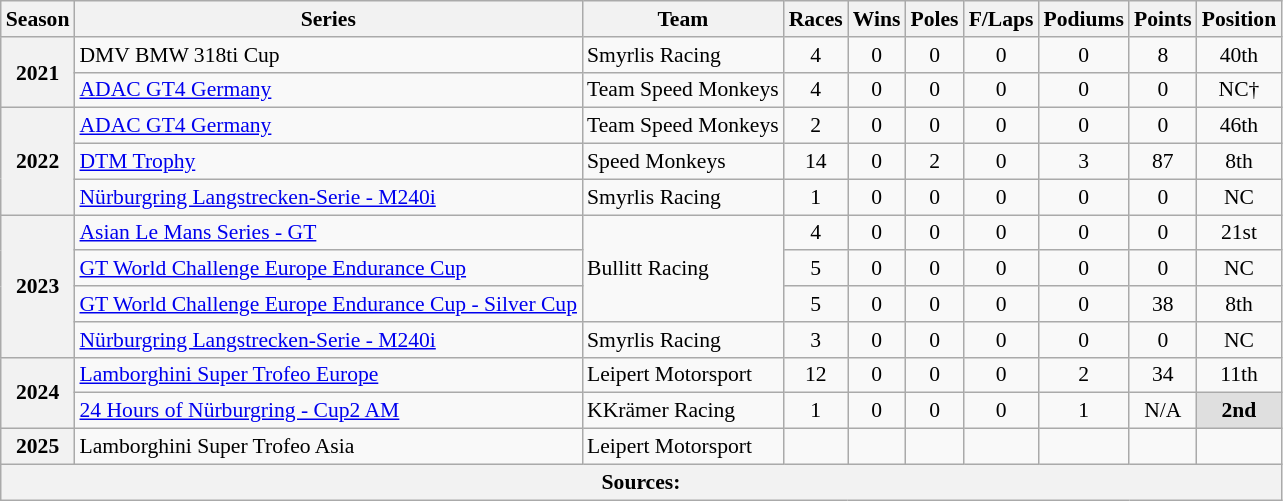<table class="wikitable" style="font-size: 90%; text-align:center">
<tr>
<th>Season</th>
<th>Series</th>
<th>Team</th>
<th>Races</th>
<th>Wins</th>
<th>Poles</th>
<th>F/Laps</th>
<th>Podiums</th>
<th>Points</th>
<th>Position</th>
</tr>
<tr>
<th rowspan="2">2021</th>
<td align=left>DMV BMW 318ti Cup</td>
<td align=left>Smyrlis Racing</td>
<td>4</td>
<td>0</td>
<td>0</td>
<td>0</td>
<td>0</td>
<td>8</td>
<td>40th</td>
</tr>
<tr>
<td align=left><a href='#'>ADAC GT4 Germany</a></td>
<td align=left>Team Speed Monkeys</td>
<td>4</td>
<td>0</td>
<td>0</td>
<td>0</td>
<td>0</td>
<td>0</td>
<td>NC†</td>
</tr>
<tr>
<th rowspan="3">2022</th>
<td align=left><a href='#'>ADAC GT4 Germany</a></td>
<td align=left>Team Speed Monkeys</td>
<td>2</td>
<td>0</td>
<td>0</td>
<td>0</td>
<td>0</td>
<td>0</td>
<td>46th</td>
</tr>
<tr>
<td align=left><a href='#'>DTM Trophy</a></td>
<td align=left>Speed Monkeys</td>
<td>14</td>
<td>0</td>
<td>2</td>
<td>0</td>
<td>3</td>
<td>87</td>
<td>8th</td>
</tr>
<tr>
<td align=left><a href='#'>Nürburgring Langstrecken-Serie - M240i</a></td>
<td align=left>Smyrlis Racing</td>
<td>1</td>
<td>0</td>
<td>0</td>
<td>0</td>
<td>0</td>
<td>0</td>
<td>NC</td>
</tr>
<tr>
<th rowspan="4">2023</th>
<td align=left><a href='#'>Asian Le Mans Series - GT</a></td>
<td rowspan=" 3"align=left>Bullitt Racing</td>
<td>4</td>
<td>0</td>
<td>0</td>
<td>0</td>
<td>0</td>
<td>0</td>
<td>21st</td>
</tr>
<tr>
<td align=left><a href='#'>GT World Challenge Europe Endurance Cup</a></td>
<td>5</td>
<td>0</td>
<td>0</td>
<td>0</td>
<td>0</td>
<td>0</td>
<td>NC</td>
</tr>
<tr>
<td align=left><a href='#'>GT World Challenge Europe Endurance Cup - Silver Cup</a></td>
<td>5</td>
<td>0</td>
<td>0</td>
<td>0</td>
<td>0</td>
<td>38</td>
<td>8th</td>
</tr>
<tr>
<td align=left><a href='#'>Nürburgring Langstrecken-Serie - M240i</a></td>
<td align=left>Smyrlis Racing</td>
<td>3</td>
<td>0</td>
<td>0</td>
<td>0</td>
<td>0</td>
<td>0</td>
<td>NC</td>
</tr>
<tr>
<th rowspan="2">2024</th>
<td align=left><a href='#'>Lamborghini Super Trofeo Europe</a></td>
<td align=left>Leipert Motorsport</td>
<td>12</td>
<td>0</td>
<td>0</td>
<td>0</td>
<td>2</td>
<td>34</td>
<td>11th</td>
</tr>
<tr>
<td align=left><a href='#'>24 Hours of Nürburgring - Cup2 AM</a></td>
<td align=left>KKrämer Racing</td>
<td>1</td>
<td>0</td>
<td>0</td>
<td>0</td>
<td>1</td>
<td>N/A</td>
<td style="background:#dfdfdf"><strong>2nd</strong></td>
</tr>
<tr>
<th>2025</th>
<td align=left>Lamborghini Super Trofeo Asia</td>
<td align=left>Leipert Motorsport</td>
<td></td>
<td></td>
<td></td>
<td></td>
<td></td>
<td></td>
<td></td>
</tr>
<tr>
<th colspan="10">Sources:</th>
</tr>
</table>
